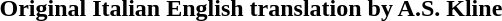<table>
<tr>
<th>Original Italian</th>
<th>English translation by A.S. Kline</th>
</tr>
<tr>
<td valign="top"><br></td>
<td style="padding-left: 3em;" valign="top"><br></td>
</tr>
</table>
